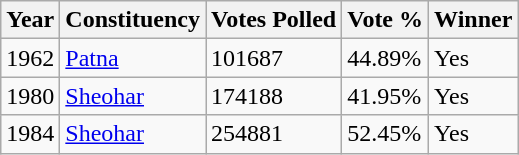<table class="wikitable">
<tr>
<th>Year</th>
<th>Constituency</th>
<th>Votes Polled</th>
<th>Vote %</th>
<th>Winner</th>
</tr>
<tr>
<td>1962</td>
<td><a href='#'>Patna</a></td>
<td>101687</td>
<td>44.89%</td>
<td>Yes</td>
</tr>
<tr>
<td>1980</td>
<td><a href='#'>Sheohar</a></td>
<td>174188</td>
<td>41.95%</td>
<td>Yes</td>
</tr>
<tr>
<td>1984</td>
<td><a href='#'>Sheohar</a></td>
<td>254881</td>
<td>52.45%</td>
<td>Yes</td>
</tr>
</table>
